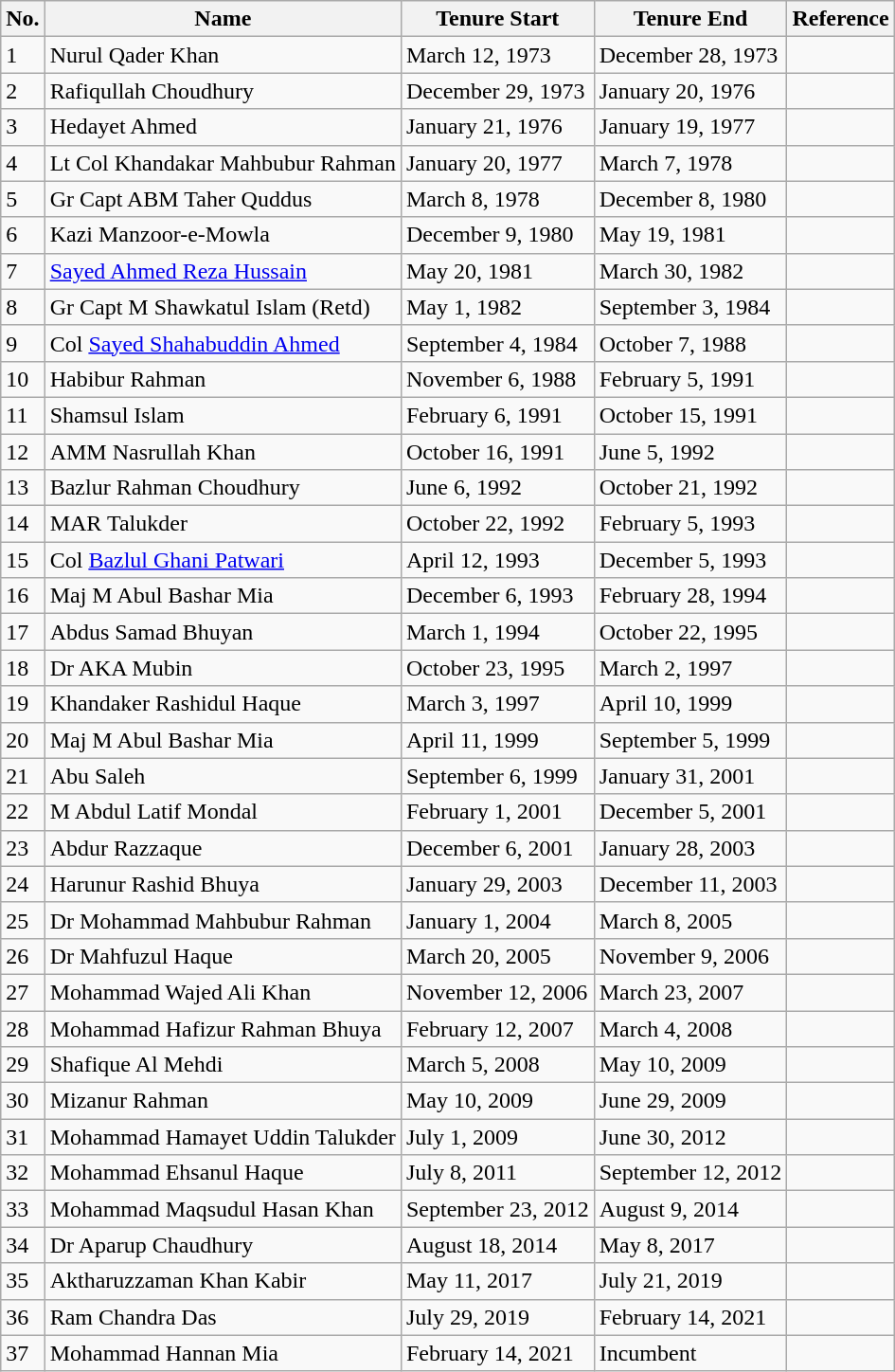<table class="wikitable sortable">
<tr>
<th>No.</th>
<th>Name</th>
<th>Tenure Start</th>
<th>Tenure End</th>
<th>Reference</th>
</tr>
<tr>
<td>1</td>
<td>Nurul Qader Khan</td>
<td>March 12, 1973</td>
<td>December 28, 1973</td>
<td></td>
</tr>
<tr>
<td>2</td>
<td>Rafiqullah Choudhury</td>
<td>December 29, 1973</td>
<td>January 20, 1976</td>
<td></td>
</tr>
<tr>
<td>3</td>
<td>Hedayet Ahmed</td>
<td>January 21, 1976</td>
<td>January 19, 1977</td>
<td></td>
</tr>
<tr>
<td>4</td>
<td>Lt Col Khandakar Mahbubur Rahman</td>
<td>January 20, 1977</td>
<td>March 7, 1978</td>
<td></td>
</tr>
<tr>
<td>5</td>
<td>Gr Capt ABM Taher Quddus</td>
<td>March 8, 1978</td>
<td>December 8, 1980</td>
<td></td>
</tr>
<tr>
<td>6</td>
<td>Kazi Manzoor-e-Mowla</td>
<td>December 9, 1980</td>
<td>May 19, 1981</td>
<td></td>
</tr>
<tr>
<td>7</td>
<td><a href='#'>Sayed Ahmed Reza Hussain</a></td>
<td>May 20, 1981</td>
<td>March 30, 1982</td>
<td></td>
</tr>
<tr>
<td>8</td>
<td>Gr Capt M Shawkatul Islam (Retd)</td>
<td>May 1, 1982</td>
<td>September 3, 1984</td>
<td></td>
</tr>
<tr>
<td>9</td>
<td>Col <a href='#'>Sayed Shahabuddin Ahmed</a></td>
<td>September 4, 1984</td>
<td>October 7, 1988</td>
<td></td>
</tr>
<tr>
<td>10</td>
<td>Habibur Rahman</td>
<td>November 6, 1988</td>
<td>February 5, 1991</td>
<td></td>
</tr>
<tr>
<td>11</td>
<td>Shamsul Islam</td>
<td>February 6, 1991</td>
<td>October 15, 1991</td>
<td></td>
</tr>
<tr>
<td>12</td>
<td>AMM Nasrullah Khan</td>
<td>October 16, 1991</td>
<td>June 5, 1992</td>
<td></td>
</tr>
<tr>
<td>13</td>
<td>Bazlur Rahman Choudhury</td>
<td>June 6, 1992</td>
<td>October 21, 1992</td>
<td></td>
</tr>
<tr>
<td>14</td>
<td>MAR Talukder</td>
<td>October 22, 1992</td>
<td>February 5, 1993</td>
<td></td>
</tr>
<tr>
<td>15</td>
<td>Col <a href='#'>Bazlul Ghani Patwari</a></td>
<td>April 12, 1993</td>
<td>December 5, 1993</td>
<td></td>
</tr>
<tr>
<td>16</td>
<td>Maj M Abul Bashar Mia</td>
<td>December 6, 1993</td>
<td>February 28, 1994</td>
<td></td>
</tr>
<tr>
<td>17</td>
<td>Abdus Samad Bhuyan</td>
<td>March 1, 1994</td>
<td>October 22, 1995</td>
<td></td>
</tr>
<tr>
<td>18</td>
<td>Dr AKA Mubin</td>
<td>October 23, 1995</td>
<td>March 2, 1997</td>
<td></td>
</tr>
<tr>
<td>19</td>
<td>Khandaker Rashidul Haque</td>
<td>March 3, 1997</td>
<td>April 10, 1999</td>
<td></td>
</tr>
<tr>
<td>20</td>
<td>Maj M Abul Bashar Mia</td>
<td>April 11, 1999</td>
<td>September 5, 1999</td>
<td></td>
</tr>
<tr>
<td>21</td>
<td>Abu Saleh</td>
<td>September 6, 1999</td>
<td>January 31, 2001</td>
<td></td>
</tr>
<tr>
<td>22</td>
<td>M Abdul Latif Mondal</td>
<td>February 1, 2001</td>
<td>December 5, 2001</td>
<td></td>
</tr>
<tr>
<td>23</td>
<td>Abdur Razzaque</td>
<td>December 6, 2001</td>
<td>January 28, 2003</td>
<td></td>
</tr>
<tr>
<td>24</td>
<td>Harunur Rashid Bhuya</td>
<td>January 29, 2003</td>
<td>December 11, 2003</td>
<td></td>
</tr>
<tr>
<td>25</td>
<td>Dr Mohammad Mahbubur Rahman</td>
<td>January 1, 2004</td>
<td>March 8, 2005</td>
<td></td>
</tr>
<tr>
<td>26</td>
<td>Dr Mahfuzul Haque</td>
<td>March 20, 2005</td>
<td>November 9, 2006</td>
<td></td>
</tr>
<tr>
<td>27</td>
<td>Mohammad Wajed Ali Khan</td>
<td>November 12, 2006</td>
<td>March 23, 2007</td>
<td></td>
</tr>
<tr>
<td>28</td>
<td>Mohammad Hafizur Rahman Bhuya</td>
<td>February 12, 2007</td>
<td>March 4, 2008</td>
<td></td>
</tr>
<tr>
<td>29</td>
<td>Shafique Al Mehdi</td>
<td>March 5, 2008</td>
<td>May 10, 2009</td>
<td></td>
</tr>
<tr>
<td>30</td>
<td>Mizanur Rahman</td>
<td>May 10, 2009</td>
<td>June 29, 2009</td>
<td></td>
</tr>
<tr>
<td>31</td>
<td>Mohammad Hamayet Uddin Talukder</td>
<td>July 1, 2009</td>
<td>June 30, 2012</td>
<td></td>
</tr>
<tr>
<td>32</td>
<td>Mohammad Ehsanul Haque</td>
<td>July 8, 2011</td>
<td>September 12, 2012</td>
<td></td>
</tr>
<tr>
<td>33</td>
<td>Mohammad Maqsudul Hasan Khan</td>
<td>September 23, 2012</td>
<td>August 9, 2014</td>
<td></td>
</tr>
<tr>
<td>34</td>
<td>Dr Aparup Chaudhury</td>
<td>August 18, 2014</td>
<td>May 8, 2017</td>
<td></td>
</tr>
<tr>
<td>35</td>
<td>Aktharuzzaman Khan Kabir</td>
<td>May 11, 2017</td>
<td>July 21, 2019</td>
<td></td>
</tr>
<tr>
<td>36</td>
<td>Ram Chandra Das</td>
<td>July 29, 2019</td>
<td>February 14, 2021</td>
<td></td>
</tr>
<tr>
<td>37</td>
<td>Mohammad Hannan Mia</td>
<td>February 14, 2021</td>
<td>Incumbent</td>
<td></td>
</tr>
</table>
